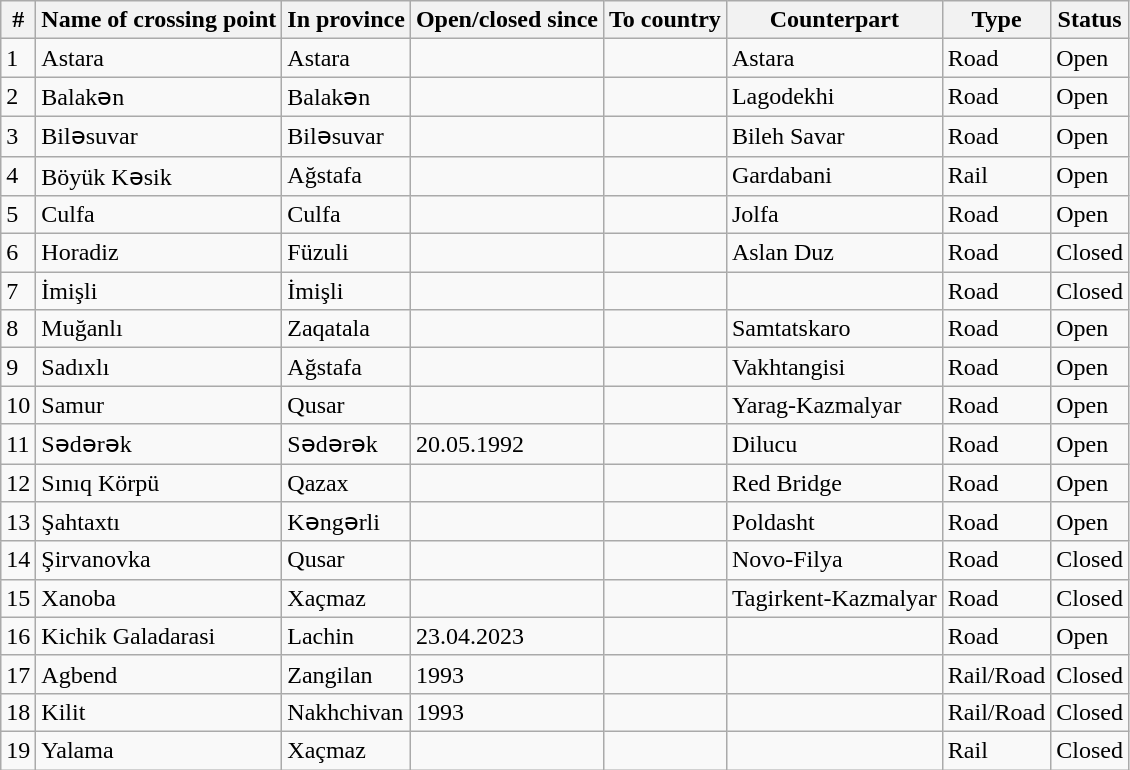<table class="wikitable sortable">
<tr>
<th>#</th>
<th>Name of crossing point</th>
<th>In province</th>
<th>Open/closed since</th>
<th>To country</th>
<th>Counterpart</th>
<th>Type</th>
<th>Status</th>
</tr>
<tr>
<td>1</td>
<td>Astara</td>
<td>Astara</td>
<td></td>
<td></td>
<td>Astara</td>
<td>Road</td>
<td><span>Open</span></td>
</tr>
<tr>
<td>2</td>
<td>Balakən</td>
<td>Balakən</td>
<td></td>
<td></td>
<td>Lagodekhi</td>
<td>Road</td>
<td><span>Open</span></td>
</tr>
<tr>
<td>3</td>
<td>Biləsuvar</td>
<td>Biləsuvar</td>
<td></td>
<td></td>
<td>Bileh Savar</td>
<td>Road</td>
<td><span>Open</span></td>
</tr>
<tr>
<td>4</td>
<td>Böyük Kəsik</td>
<td>Ağstafa</td>
<td></td>
<td></td>
<td>Gardabani</td>
<td>Rail</td>
<td><span>Open</span></td>
</tr>
<tr>
<td>5</td>
<td>Culfa</td>
<td>Culfa</td>
<td></td>
<td></td>
<td>Jolfa</td>
<td>Road</td>
<td><span>Open</span></td>
</tr>
<tr>
<td>6</td>
<td>Horadiz</td>
<td>Füzuli</td>
<td></td>
<td></td>
<td>Aslan Duz</td>
<td>Road</td>
<td><span>Closed</span></td>
</tr>
<tr>
<td>7</td>
<td>İmişli</td>
<td>İmişli</td>
<td></td>
<td></td>
<td></td>
<td>Road</td>
<td><span>Closed</span></td>
</tr>
<tr>
<td>8</td>
<td>Muğanlı</td>
<td>Zaqatala</td>
<td></td>
<td></td>
<td>Samtatskaro</td>
<td>Road</td>
<td><span>Open</span></td>
</tr>
<tr>
<td>9</td>
<td>Sadıxlı</td>
<td>Ağstafa</td>
<td></td>
<td></td>
<td>Vakhtangisi</td>
<td>Road</td>
<td><span>Open</span></td>
</tr>
<tr>
<td>10</td>
<td>Samur</td>
<td>Qusar</td>
<td></td>
<td></td>
<td>Yarag-Kazmalyar</td>
<td>Road</td>
<td><span>Open</span></td>
</tr>
<tr>
<td>11</td>
<td>Sədərək</td>
<td>Sədərək</td>
<td>20.05.1992</td>
<td></td>
<td>Dilucu</td>
<td>Road</td>
<td><span>Open</span></td>
</tr>
<tr>
<td>12</td>
<td>Sınıq Körpü</td>
<td>Qazax</td>
<td></td>
<td></td>
<td>Red Bridge</td>
<td>Road</td>
<td><span>Open</span></td>
</tr>
<tr>
<td>13</td>
<td>Şahtaxtı</td>
<td>Kəngərli</td>
<td></td>
<td></td>
<td>Poldasht</td>
<td>Road</td>
<td><span>Open</span></td>
</tr>
<tr>
<td>14</td>
<td>Şirvanovka</td>
<td>Qusar</td>
<td></td>
<td></td>
<td>Novo-Filya</td>
<td>Road</td>
<td><span>Closed</span></td>
</tr>
<tr>
<td>15</td>
<td>Xanoba</td>
<td>Xaçmaz</td>
<td></td>
<td></td>
<td>Tagirkent-Kazmalyar</td>
<td>Road</td>
<td><span>Closed</span></td>
</tr>
<tr>
<td>16</td>
<td>Kichik Galadarasi</td>
<td>Lachin</td>
<td>23.04.2023</td>
<td></td>
<td></td>
<td>Road</td>
<td><span>Open</span></td>
</tr>
<tr>
<td>17</td>
<td>Agbend</td>
<td>Zangilan</td>
<td>1993</td>
<td></td>
<td></td>
<td>Rail/Road</td>
<td><span>Closed</span></td>
</tr>
<tr>
<td>18</td>
<td>Kilit</td>
<td>Nakhchivan</td>
<td>1993</td>
<td></td>
<td></td>
<td>Rail/Road</td>
<td><span>Closed</span></td>
</tr>
<tr>
<td>19</td>
<td>Yalama</td>
<td>Xaçmaz</td>
<td></td>
<td></td>
<td></td>
<td>Rail</td>
<td><span>Closed</span></td>
</tr>
</table>
